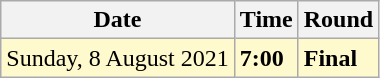<table class="wikitable">
<tr>
<th>Date</th>
<th>Time</th>
<th>Round</th>
</tr>
<tr style=background:lemonchiffon>
<td>Sunday, 8 August 2021</td>
<td><strong>7:00</strong></td>
<td><strong>Final</strong></td>
</tr>
</table>
